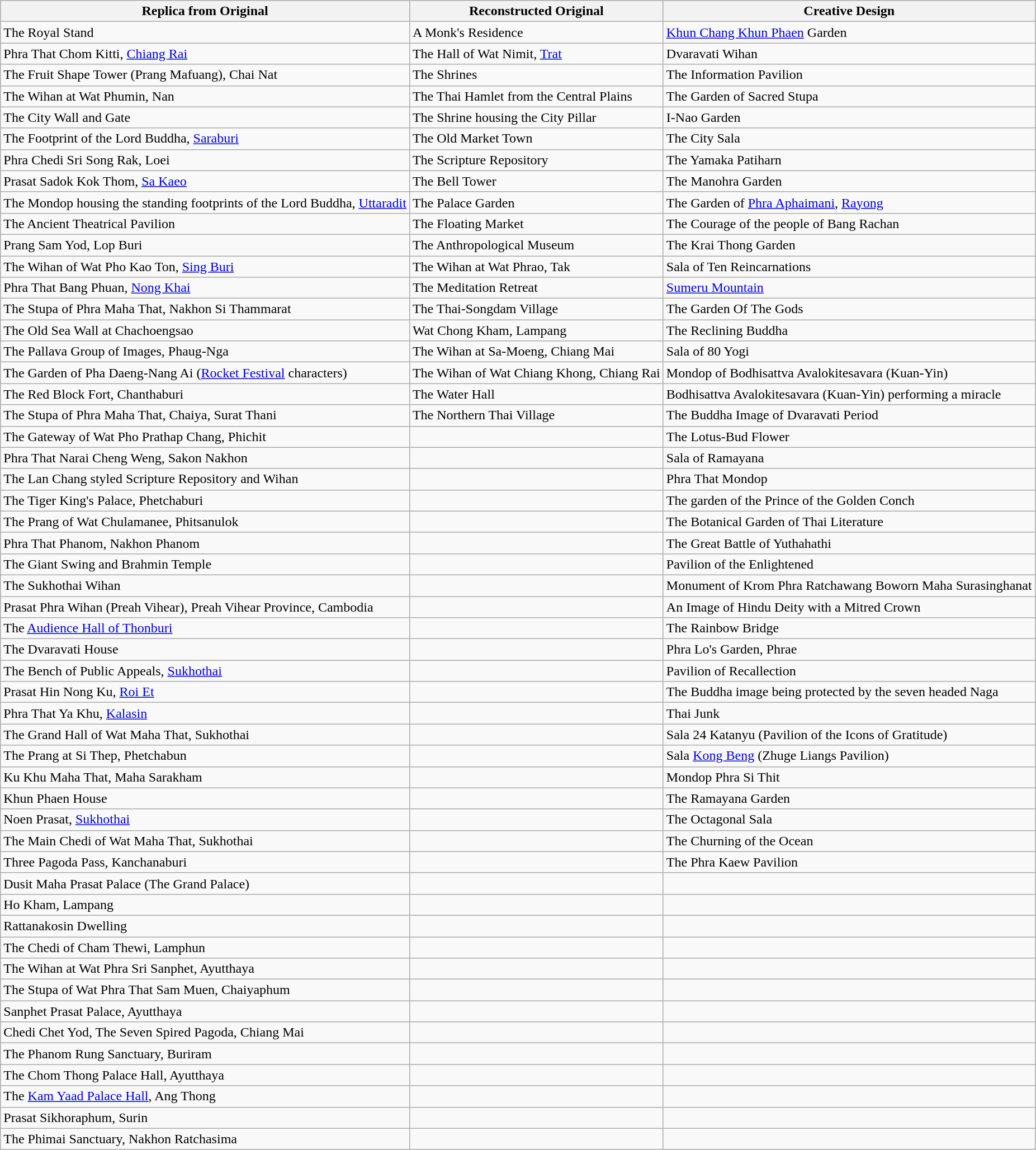<table class="wikitable">
<tr>
<th>Replica from Original</th>
<th>Reconstructed Original</th>
<th>Creative Design</th>
</tr>
<tr>
<td>The Royal Stand</td>
<td>A Monk's Residence</td>
<td><a href='#'>Khun Chang Khun Phaen</a> Garden</td>
</tr>
<tr>
<td>Phra That Chom Kitti, <a href='#'>Chiang Rai</a></td>
<td>The Hall of Wat Nimit, <a href='#'>Trat</a></td>
<td>Dvaravati Wihan</td>
</tr>
<tr>
<td>The Fruit Shape Tower (Prang Mafuang), Chai Nat</td>
<td>The Shrines</td>
<td>The Information Pavilion</td>
</tr>
<tr>
<td>The Wihan at Wat Phumin, Nan</td>
<td>The Thai Hamlet from the Central Plains</td>
<td>The Garden of Sacred Stupa</td>
</tr>
<tr>
<td>The City Wall and Gate</td>
<td>The Shrine housing the City Pillar</td>
<td>I-Nao Garden</td>
</tr>
<tr>
<td>The Footprint of the Lord Buddha, <a href='#'>Saraburi</a></td>
<td>The Old Market Town</td>
<td>The City Sala</td>
</tr>
<tr>
<td>Phra Chedi Sri Song Rak, Loei</td>
<td>The Scripture Repository</td>
<td>The Yamaka Patiharn</td>
</tr>
<tr>
<td>Prasat Sadok Kok Thom, <a href='#'>Sa Kaeo</a></td>
<td>The Bell Tower</td>
<td>The Manohra Garden</td>
</tr>
<tr>
<td>The Mondop housing the standing footprints of the Lord Buddha, <a href='#'>Uttaradit</a></td>
<td>The Palace Garden</td>
<td>The Garden of <a href='#'>Phra Aphaimani</a>, <a href='#'>Rayong</a></td>
</tr>
<tr>
<td>The Ancient Theatrical Pavilion</td>
<td>The Floating Market</td>
<td>The Courage of the people of Bang Rachan</td>
</tr>
<tr>
<td>Prang Sam Yod, Lop Buri</td>
<td>The Anthropological Museum</td>
<td>The Krai Thong Garden</td>
</tr>
<tr>
<td>The Wihan of Wat Pho Kao Ton, <a href='#'>Sing Buri</a></td>
<td>The Wihan at Wat Phrao, Tak</td>
<td>Sala of Ten Reincarnations</td>
</tr>
<tr>
<td>Phra That Bang Phuan, <a href='#'>Nong Khai</a></td>
<td>The Meditation Retreat</td>
<td><a href='#'>Sumeru Mountain</a></td>
</tr>
<tr>
<td>The Stupa of Phra Maha That, Nakhon Si Thammarat</td>
<td>The Thai-Songdam Village</td>
<td>The Garden Of The Gods</td>
</tr>
<tr>
<td>The Old Sea Wall at Chachoengsao</td>
<td>Wat Chong Kham, Lampang</td>
<td>The Reclining Buddha</td>
</tr>
<tr>
<td>The Pallava Group of Images, Phaug-Nga</td>
<td>The Wihan at Sa-Moeng, Chiang Mai</td>
<td>Sala of 80 Yogi</td>
</tr>
<tr>
<td>The Garden of Pha Daeng-Nang Ai (<a href='#'>Rocket Festival</a> characters)</td>
<td>The Wihan of Wat Chiang Khong, Chiang Rai</td>
<td>Mondop of Bodhisattva Avalokitesavara (Kuan-Yin)</td>
</tr>
<tr>
<td>The Red Block Fort, Chanthaburi</td>
<td>The Water Hall</td>
<td>Bodhisattva Avalokitesavara (Kuan-Yin) performing a miracle</td>
</tr>
<tr>
<td>The Stupa of Phra Maha That, Chaiya, Surat Thani</td>
<td>The Northern Thai Village</td>
<td>The Buddha Image of Dvaravati Period</td>
</tr>
<tr>
<td>The Gateway of Wat Pho Prathap Chang, Phichit</td>
<td> </td>
<td>The Lotus-Bud Flower</td>
</tr>
<tr>
<td>Phra That Narai Cheng Weng, Sakon Nakhon</td>
<td> </td>
<td>Sala of Ramayana</td>
</tr>
<tr>
<td>The Lan Chang styled Scripture Repository and Wihan</td>
<td> </td>
<td>Phra That Mondop</td>
</tr>
<tr>
<td>The Tiger King's Palace, Phetchaburi</td>
<td> </td>
<td>The garden of the Prince of the Golden Conch</td>
</tr>
<tr>
<td>The Prang of Wat Chulamanee, Phitsanulok</td>
<td> </td>
<td>The Botanical Garden of Thai Literature</td>
</tr>
<tr>
<td>Phra That Phanom, Nakhon Phanom</td>
<td> </td>
<td>The Great Battle of Yuthahathi</td>
</tr>
<tr>
<td>The Giant Swing and Brahmin Temple</td>
<td> </td>
<td>Pavilion of the Enlightened</td>
</tr>
<tr>
<td>The Sukhothai Wihan</td>
<td> </td>
<td>Monument of Krom Phra Ratchawang Boworn Maha Surasinghanat</td>
</tr>
<tr>
<td>Prasat Phra Wihan (Preah Vihear), Preah Vihear Province, Cambodia</td>
<td> </td>
<td>An Image of Hindu Deity with a Mitred Crown</td>
</tr>
<tr>
<td>The <a href='#'>Audience Hall of Thonburi</a></td>
<td> </td>
<td>The Rainbow Bridge</td>
</tr>
<tr>
<td>The Dvaravati House</td>
<td> </td>
<td>Phra Lo's Garden, Phrae</td>
</tr>
<tr>
<td>The Bench of Public Appeals, <a href='#'>Sukhothai</a></td>
<td> </td>
<td>Pavilion of Recallection</td>
</tr>
<tr>
<td>Prasat Hin Nong Ku, <a href='#'>Roi Et</a></td>
<td> </td>
<td>The Buddha image being protected by the seven headed Naga</td>
</tr>
<tr>
<td>Phra That Ya Khu, <a href='#'>Kalasin</a></td>
<td> </td>
<td>Thai Junk</td>
</tr>
<tr>
<td>The Grand Hall of Wat Maha That, Sukhothai</td>
<td> </td>
<td>Sala 24 Katanyu (Pavilion of the Icons of Gratitude)</td>
</tr>
<tr>
<td>The Prang at Si Thep, Phetchabun</td>
<td> </td>
<td>Sala <a href='#'>Kong Beng</a> (Zhuge Liangs Pavilion)</td>
</tr>
<tr>
<td>Ku Khu Maha That, Maha Sarakham</td>
<td> </td>
<td>Mondop Phra Si Thit</td>
</tr>
<tr>
<td>Khun Phaen House</td>
<td> </td>
<td>The Ramayana Garden</td>
</tr>
<tr>
<td>Noen Prasat, <a href='#'>Sukhothai</a></td>
<td> </td>
<td>The Octagonal Sala</td>
</tr>
<tr>
<td>The Main Chedi of Wat Maha That, Sukhothai</td>
<td> </td>
<td>The Churning of the Ocean</td>
</tr>
<tr>
<td>Three Pagoda Pass, Kanchanaburi</td>
<td> </td>
<td>The Phra Kaew Pavilion</td>
</tr>
<tr>
<td>Dusit Maha Prasat Palace (The Grand Palace)</td>
<td> </td>
<td> </td>
</tr>
<tr>
<td>Ho Kham, Lampang</td>
<td> </td>
<td> </td>
</tr>
<tr>
<td>Rattanakosin Dwelling</td>
<td> </td>
<td> </td>
</tr>
<tr>
<td>The Chedi of Cham Thewi, Lamphun</td>
<td> </td>
<td> </td>
</tr>
<tr>
<td>The Wihan at Wat Phra Sri Sanphet, Ayutthaya</td>
<td> </td>
<td> </td>
</tr>
<tr>
<td>The Stupa of Wat Phra That Sam Muen, Chaiyaphum</td>
<td> </td>
<td> </td>
</tr>
<tr>
<td>Sanphet Prasat Palace, Ayutthaya</td>
<td> </td>
<td> </td>
</tr>
<tr>
<td>Chedi Chet Yod, The Seven Spired Pagoda, Chiang Mai</td>
<td> </td>
<td> </td>
</tr>
<tr>
<td>The Phanom Rung Sanctuary, Buriram</td>
<td> </td>
<td> </td>
</tr>
<tr>
<td>The Chom Thong Palace Hall, Ayutthaya</td>
<td> </td>
<td> </td>
</tr>
<tr>
<td>The <a href='#'>Kam Yaad Palace Hall</a>, Ang Thong</td>
<td> </td>
<td> </td>
</tr>
<tr>
<td>Prasat Sikhoraphum, Surin</td>
<td> </td>
<td> </td>
</tr>
<tr>
<td>The Phimai Sanctuary, Nakhon Ratchasima</td>
<td> </td>
<td> </td>
</tr>
</table>
